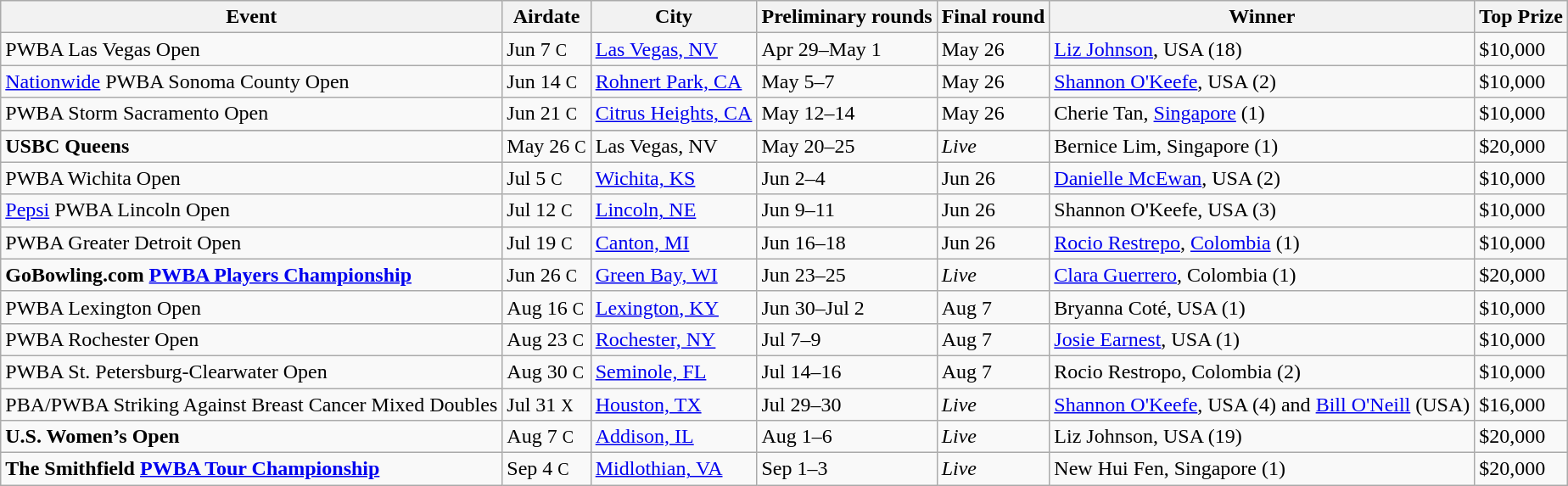<table class="wikitable">
<tr>
<th>Event</th>
<th>Airdate</th>
<th>City</th>
<th>Preliminary rounds</th>
<th>Final round</th>
<th>Winner</th>
<th>Top Prize</th>
</tr>
<tr>
<td>PWBA Las Vegas Open</td>
<td>Jun 7 <small>C</small></td>
<td><a href='#'>Las Vegas, NV</a></td>
<td>Apr 29–May 1</td>
<td>May 26</td>
<td><a href='#'>Liz Johnson</a>, USA (18)</td>
<td>$10,000</td>
</tr>
<tr>
<td><a href='#'>Nationwide</a> PWBA Sonoma County Open</td>
<td>Jun 14 <small>C</small></td>
<td><a href='#'>Rohnert Park, CA</a></td>
<td>May 5–7</td>
<td>May 26</td>
<td><a href='#'>Shannon O'Keefe</a>, USA (2)</td>
<td>$10,000</td>
</tr>
<tr>
<td>PWBA Storm Sacramento Open</td>
<td>Jun 21 <small>C</small></td>
<td><a href='#'>Citrus Heights, CA</a></td>
<td>May 12–14</td>
<td>May 26</td>
<td>Cherie Tan, <a href='#'>Singapore</a> (1)</td>
<td>$10,000</td>
</tr>
<tr>
</tr>
<tr>
<td><strong>USBC Queens</strong></td>
<td>May 26 <small>C</small></td>
<td>Las Vegas, NV</td>
<td>May 20–25</td>
<td><em>Live</em></td>
<td>Bernice Lim, Singapore (1)</td>
<td>$20,000</td>
</tr>
<tr>
<td>PWBA Wichita Open</td>
<td>Jul 5 <small>C</small></td>
<td><a href='#'>Wichita, KS</a></td>
<td>Jun 2–4</td>
<td>Jun 26</td>
<td><a href='#'>Danielle McEwan</a>, USA (2)</td>
<td>$10,000</td>
</tr>
<tr>
<td><a href='#'>Pepsi</a> PWBA Lincoln Open</td>
<td>Jul 12 <small>C</small></td>
<td><a href='#'>Lincoln, NE</a></td>
<td>Jun 9–11</td>
<td>Jun 26</td>
<td>Shannon O'Keefe, USA (3)</td>
<td>$10,000</td>
</tr>
<tr>
<td>PWBA Greater Detroit Open</td>
<td>Jul 19 <small>C</small></td>
<td><a href='#'>Canton, MI</a></td>
<td>Jun 16–18</td>
<td>Jun 26</td>
<td><a href='#'>Rocio Restrepo</a>, <a href='#'>Colombia</a> (1)</td>
<td>$10,000</td>
</tr>
<tr>
<td><strong>GoBowling.com <a href='#'>PWBA Players Championship</a></strong></td>
<td>Jun 26 <small>C</small></td>
<td><a href='#'>Green Bay, WI</a></td>
<td>Jun 23–25</td>
<td><em>Live</em></td>
<td><a href='#'>Clara Guerrero</a>, Colombia (1)</td>
<td>$20,000</td>
</tr>
<tr>
<td>PWBA Lexington Open</td>
<td>Aug 16 <small>C</small></td>
<td><a href='#'>Lexington, KY</a></td>
<td>Jun 30–Jul 2</td>
<td>Aug 7</td>
<td>Bryanna Coté, USA (1)</td>
<td>$10,000</td>
</tr>
<tr>
<td>PWBA Rochester Open</td>
<td>Aug 23 <small>C</small></td>
<td><a href='#'>Rochester, NY</a></td>
<td>Jul 7–9</td>
<td>Aug 7</td>
<td><a href='#'>Josie Earnest</a>, USA (1)</td>
<td>$10,000</td>
</tr>
<tr>
<td>PWBA St. Petersburg-Clearwater Open</td>
<td>Aug 30 <small>C</small></td>
<td><a href='#'>Seminole, FL</a></td>
<td>Jul 14–16</td>
<td>Aug 7</td>
<td>Rocio Restropo, Colombia (2)</td>
<td>$10,000</td>
</tr>
<tr>
<td>PBA/PWBA Striking Against Breast Cancer Mixed Doubles</td>
<td>Jul 31 <small>X</small></td>
<td><a href='#'>Houston, TX</a></td>
<td>Jul 29–30</td>
<td><em>Live</em></td>
<td><a href='#'>Shannon O'Keefe</a>, USA (4) and <a href='#'>Bill O'Neill</a> (USA)</td>
<td>$16,000</td>
</tr>
<tr>
<td><strong>U.S. Women’s Open</strong></td>
<td>Aug 7 <small> C</small></td>
<td><a href='#'>Addison, IL</a></td>
<td>Aug 1–6</td>
<td><em>Live</em></td>
<td>Liz Johnson, USA (19)</td>
<td>$20,000</td>
</tr>
<tr>
<td><strong>The Smithfield <a href='#'>PWBA Tour Championship</a></strong></td>
<td>Sep 4 <small>C</small></td>
<td><a href='#'>Midlothian, VA</a></td>
<td>Sep 1–3</td>
<td><em>Live</em></td>
<td>New Hui Fen, Singapore (1)</td>
<td>$20,000</td>
</tr>
</table>
